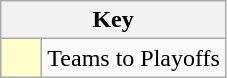<table class="wikitable" style="text-align: center;">
<tr>
<th colspan=2>Key</th>
</tr>
<tr>
<td style="background:#ffffcc; width:20px;"></td>
<td align=left>Teams to Playoffs</td>
</tr>
</table>
